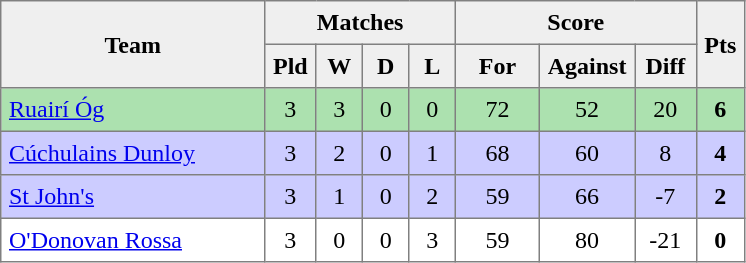<table style=border-collapse:collapse border=1 cellspacing=0 cellpadding=5>
<tr align=center bgcolor=#efefef>
<th rowspan=2 width=165>Team</th>
<th colspan=4>Matches</th>
<th colspan=3>Score</th>
<th rowspan=2width=20>Pts</th>
</tr>
<tr align=center bgcolor=#efefef>
<th width=20>Pld</th>
<th width=20>W</th>
<th width=20>D</th>
<th width=20>L</th>
<th width=45>For</th>
<th width=45>Against</th>
<th width=30>Diff</th>
</tr>
<tr align=center style="background:#ACE1AF;">
<td style="text-align:left;"><a href='#'>Ruairí Óg</a></td>
<td>3</td>
<td>3</td>
<td>0</td>
<td>0</td>
<td>72</td>
<td>52</td>
<td>20</td>
<td><strong>6</strong></td>
</tr>
<tr align=center style="background:#ccccff;">
<td style="text-align:left;"><a href='#'>Cúchulains Dunloy</a></td>
<td>3</td>
<td>2</td>
<td>0</td>
<td>1</td>
<td>68</td>
<td>60</td>
<td>8</td>
<td><strong>4</strong></td>
</tr>
<tr align=center style="background:#ccccff;">
<td style="text-align:left;"><a href='#'>St John's</a></td>
<td>3</td>
<td>1</td>
<td>0</td>
<td>2</td>
<td>59</td>
<td>66</td>
<td>-7</td>
<td><strong>2</strong></td>
</tr>
<tr align=center>
<td style="text-align:left;"><a href='#'>O'Donovan Rossa</a></td>
<td>3</td>
<td>0</td>
<td>0</td>
<td>3</td>
<td>59</td>
<td>80</td>
<td>-21</td>
<td><strong>0</strong></td>
</tr>
</table>
